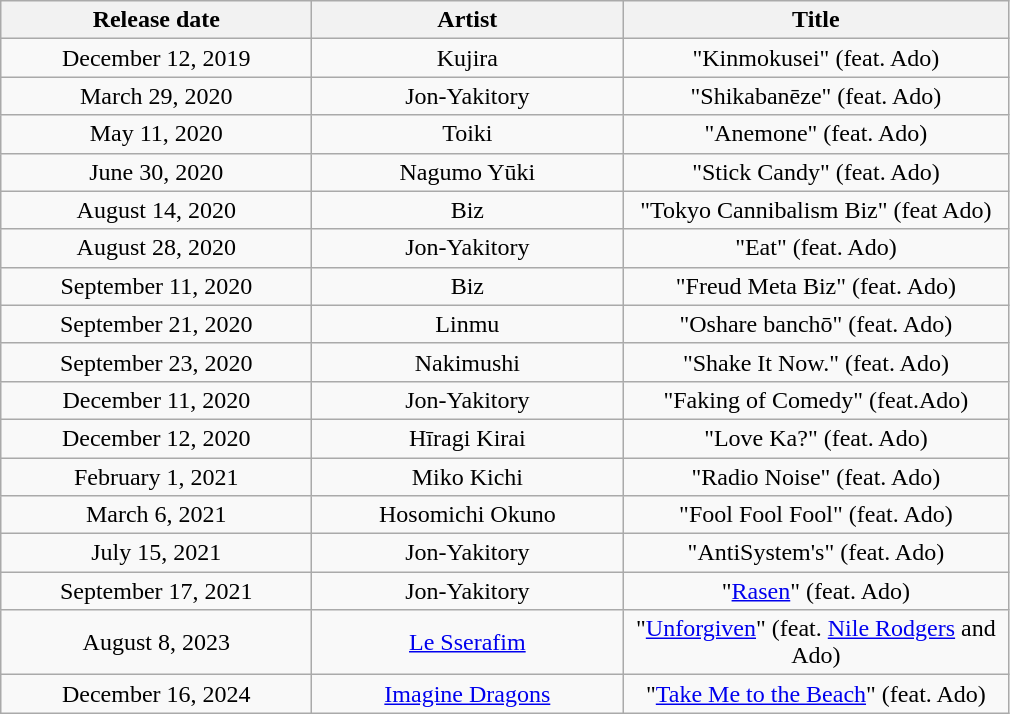<table class="wikitable" border="1" style="text-align:center;">
<tr>
<th scope="col" width="200">Release date</th>
<th scope="col" width="200">Artist</th>
<th scope="col" width="250">Title</th>
</tr>
<tr>
<td>December 12, 2019</td>
<td>Kujira</td>
<td>"Kinmokusei" (feat. Ado)</td>
</tr>
<tr>
<td>March 29, 2020</td>
<td>Jon-Yakitory</td>
<td>"Shikabanēze" (feat. Ado)</td>
</tr>
<tr>
<td>May 11, 2020</td>
<td>Toiki</td>
<td>"Anemone" (feat. Ado)</td>
</tr>
<tr>
<td>June 30, 2020</td>
<td>Nagumo Yūki</td>
<td>"Stick Candy" (feat. Ado)</td>
</tr>
<tr>
<td>August 14, 2020</td>
<td>Biz</td>
<td>"Tokyo Cannibalism Biz" (feat Ado)</td>
</tr>
<tr>
<td>August 28, 2020</td>
<td>Jon-Yakitory</td>
<td>"Eat" (feat. Ado)</td>
</tr>
<tr>
<td>September 11, 2020</td>
<td>Biz</td>
<td>"Freud Meta Biz" (feat. Ado)</td>
</tr>
<tr>
<td>September 21, 2020</td>
<td>Linmu</td>
<td>"Oshare banchō" (feat. Ado)</td>
</tr>
<tr>
<td>September 23, 2020</td>
<td>Nakimushi</td>
<td>"Shake It Now." (feat. Ado)</td>
</tr>
<tr>
<td>December 11, 2020</td>
<td>Jon-Yakitory</td>
<td>"Faking of Comedy" (feat.Ado)</td>
</tr>
<tr>
<td>December 12, 2020</td>
<td>Hīragi Kirai</td>
<td>"Love Ka?" (feat. Ado)</td>
</tr>
<tr>
<td>February 1, 2021</td>
<td>Miko Kichi</td>
<td>"Radio Noise" (feat. Ado)</td>
</tr>
<tr>
<td>March 6, 2021</td>
<td>Hosomichi Okuno</td>
<td>"Fool Fool Fool" (feat. Ado)</td>
</tr>
<tr>
<td>July 15, 2021</td>
<td>Jon-Yakitory</td>
<td>"AntiSystem's" (feat. Ado)</td>
</tr>
<tr>
<td>September 17, 2021</td>
<td>Jon-Yakitory</td>
<td>"<a href='#'>Rasen</a>" (feat. Ado)</td>
</tr>
<tr>
<td>August 8, 2023</td>
<td><a href='#'>Le Sserafim</a></td>
<td>"<a href='#'>Unforgiven</a>" (feat. <a href='#'>Nile Rodgers</a> and Ado)</td>
</tr>
<tr>
<td>December 16, 2024</td>
<td><a href='#'>Imagine Dragons</a></td>
<td>"<a href='#'>Take Me to the Beach</a>" (feat. Ado)</td>
</tr>
</table>
